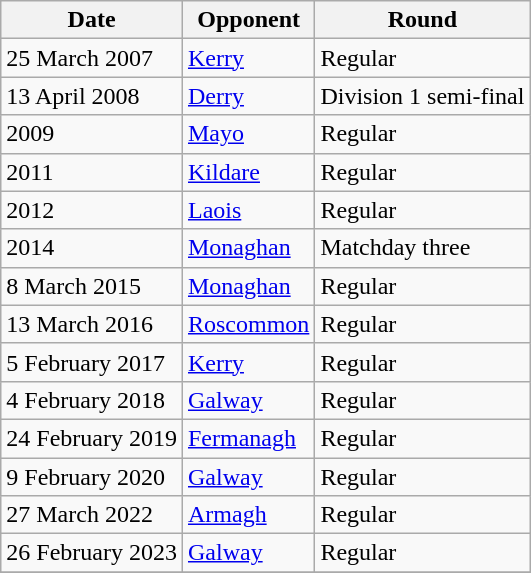<table class="wikitable">
<tr>
<th>Date</th>
<th>Opponent</th>
<th>Round</th>
</tr>
<tr>
<td>25 March 2007</td>
<td> <a href='#'>Kerry</a></td>
<td>Regular</td>
</tr>
<tr>
<td>13 April 2008</td>
<td> <a href='#'>Derry</a></td>
<td>Division 1 semi-final</td>
</tr>
<tr>
<td>2009</td>
<td> <a href='#'>Mayo</a></td>
<td>Regular</td>
</tr>
<tr>
<td>2011</td>
<td> <a href='#'>Kildare</a></td>
<td>Regular</td>
</tr>
<tr>
<td>2012</td>
<td> <a href='#'>Laois</a></td>
<td>Regular</td>
</tr>
<tr>
<td>2014</td>
<td> <a href='#'>Monaghan</a></td>
<td>Matchday three</td>
</tr>
<tr>
<td>8 March 2015</td>
<td> <a href='#'>Monaghan</a></td>
<td>Regular</td>
</tr>
<tr>
<td>13 March 2016</td>
<td> <a href='#'>Roscommon</a></td>
<td>Regular</td>
</tr>
<tr>
<td>5 February 2017</td>
<td> <a href='#'>Kerry</a></td>
<td>Regular</td>
</tr>
<tr>
<td>4 February 2018</td>
<td> <a href='#'>Galway</a></td>
<td>Regular</td>
</tr>
<tr>
<td>24 February 2019</td>
<td> <a href='#'>Fermanagh</a></td>
<td>Regular</td>
</tr>
<tr>
<td>9 February 2020</td>
<td> <a href='#'>Galway</a></td>
<td>Regular</td>
</tr>
<tr>
<td>27 March 2022</td>
<td> <a href='#'>Armagh</a></td>
<td>Regular</td>
</tr>
<tr>
<td>26 February 2023</td>
<td> <a href='#'>Galway</a></td>
<td>Regular</td>
</tr>
<tr>
</tr>
</table>
